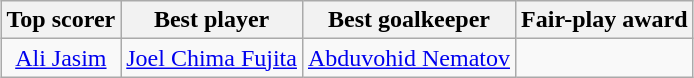<table class="wikitable" style="text-align: center; margin: 0 auto;">
<tr>
<th>Top scorer</th>
<th>Best player</th>
<th>Best goalkeeper</th>
<th>Fair-play award</th>
</tr>
<tr>
<td> <a href='#'>Ali Jasim</a></td>
<td> <a href='#'>Joel Chima Fujita</a></td>
<td> <a href='#'>Abduvohid Nematov</a></td>
<td></td>
</tr>
</table>
